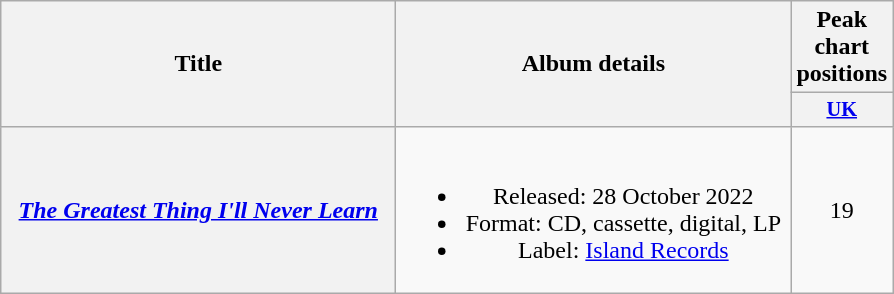<table class="wikitable plainrowheaders" style="text-align:center;" border="1">
<tr>
<th scope="col" rowspan="2" style="width:16em;">Title</th>
<th scope="col" rowspan="2" style="width:16em;">Album details</th>
<th scope="col" colspan="1">Peak chart<br>positions</th>
</tr>
<tr>
<th scope="col" style="width:3em; font-size:85%"><a href='#'>UK</a><br></th>
</tr>
<tr>
<th scope="row"><em><a href='#'>The Greatest Thing I'll Never Learn</a></em></th>
<td><br><ul><li>Released: 28 October 2022</li><li>Format: CD, cassette, digital, LP</li><li>Label: <a href='#'>Island Records</a></li></ul></td>
<td>19</td>
</tr>
</table>
